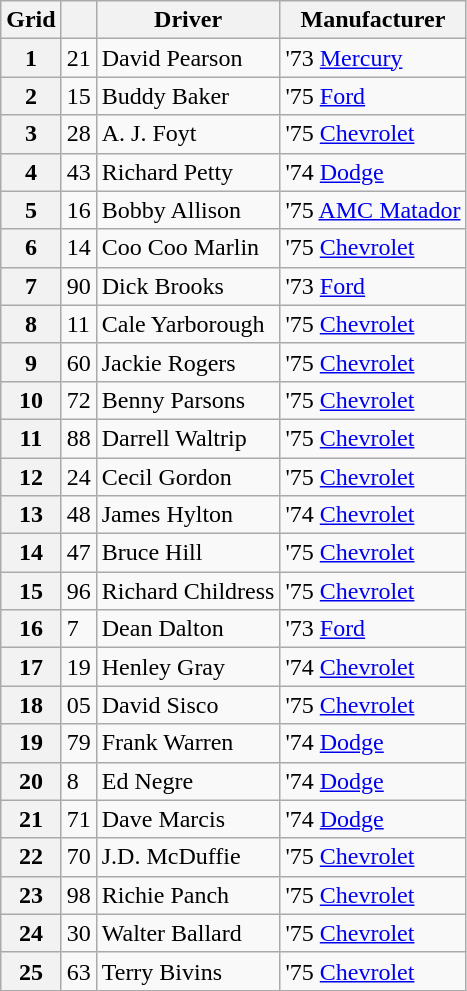<table class="wikitable">
<tr>
<th>Grid</th>
<th></th>
<th>Driver</th>
<th>Manufacturer</th>
</tr>
<tr>
<th>1</th>
<td>21</td>
<td>David Pearson</td>
<td>'73 <a href='#'>Mercury</a></td>
</tr>
<tr>
<th>2</th>
<td>15</td>
<td>Buddy Baker</td>
<td>'75 <a href='#'>Ford</a></td>
</tr>
<tr>
<th>3</th>
<td>28</td>
<td>A. J. Foyt</td>
<td>'75 <a href='#'>Chevrolet</a></td>
</tr>
<tr>
<th>4</th>
<td>43</td>
<td>Richard Petty</td>
<td>'74 <a href='#'>Dodge</a></td>
</tr>
<tr>
<th>5</th>
<td>16</td>
<td>Bobby Allison</td>
<td>'75 <a href='#'>AMC Matador</a></td>
</tr>
<tr>
<th>6</th>
<td>14</td>
<td>Coo Coo Marlin</td>
<td>'75 <a href='#'>Chevrolet</a></td>
</tr>
<tr>
<th>7</th>
<td>90</td>
<td>Dick Brooks</td>
<td>'73 <a href='#'>Ford</a></td>
</tr>
<tr>
<th>8</th>
<td>11</td>
<td>Cale Yarborough</td>
<td>'75 <a href='#'>Chevrolet</a></td>
</tr>
<tr>
<th>9</th>
<td>60</td>
<td>Jackie Rogers</td>
<td>'75 <a href='#'>Chevrolet</a></td>
</tr>
<tr>
<th>10</th>
<td>72</td>
<td>Benny Parsons</td>
<td>'75 <a href='#'>Chevrolet</a></td>
</tr>
<tr>
<th>11</th>
<td>88</td>
<td>Darrell Waltrip</td>
<td>'75 <a href='#'>Chevrolet</a></td>
</tr>
<tr>
<th>12</th>
<td>24</td>
<td>Cecil Gordon</td>
<td>'75 <a href='#'>Chevrolet</a></td>
</tr>
<tr>
<th>13</th>
<td>48</td>
<td>James Hylton</td>
<td>'74 <a href='#'>Chevrolet</a></td>
</tr>
<tr>
<th>14</th>
<td>47</td>
<td>Bruce Hill</td>
<td>'75 <a href='#'>Chevrolet</a></td>
</tr>
<tr>
<th>15</th>
<td>96</td>
<td>Richard Childress</td>
<td>'75 <a href='#'>Chevrolet</a></td>
</tr>
<tr>
<th>16</th>
<td>7</td>
<td>Dean Dalton</td>
<td>'73 <a href='#'>Ford</a></td>
</tr>
<tr>
<th>17</th>
<td>19</td>
<td>Henley Gray</td>
<td>'74 <a href='#'>Chevrolet</a></td>
</tr>
<tr>
<th>18</th>
<td>05</td>
<td>David Sisco</td>
<td>'75 <a href='#'>Chevrolet</a></td>
</tr>
<tr>
<th>19</th>
<td>79</td>
<td>Frank Warren</td>
<td>'74 <a href='#'>Dodge</a></td>
</tr>
<tr>
<th>20</th>
<td>8</td>
<td>Ed Negre</td>
<td>'74 <a href='#'>Dodge</a></td>
</tr>
<tr>
<th>21</th>
<td>71</td>
<td>Dave Marcis</td>
<td>'74 <a href='#'>Dodge</a></td>
</tr>
<tr>
<th>22</th>
<td>70</td>
<td>J.D. McDuffie</td>
<td>'75 <a href='#'>Chevrolet</a></td>
</tr>
<tr>
<th>23</th>
<td>98</td>
<td>Richie Panch</td>
<td>'75 <a href='#'>Chevrolet</a></td>
</tr>
<tr>
<th>24</th>
<td>30</td>
<td>Walter Ballard</td>
<td>'75 <a href='#'>Chevrolet</a></td>
</tr>
<tr>
<th>25</th>
<td>63</td>
<td>Terry Bivins</td>
<td>'75 <a href='#'>Chevrolet</a></td>
</tr>
</table>
